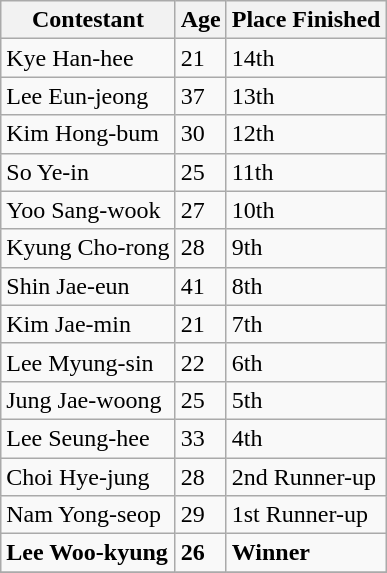<table class="wikitable sortable">
<tr>
<th>Contestant</th>
<th>Age</th>
<th>Place Finished</th>
</tr>
<tr>
<td>Kye Han-hee</td>
<td>21</td>
<td>14th</td>
</tr>
<tr>
<td>Lee Eun-jeong</td>
<td>37</td>
<td>13th</td>
</tr>
<tr>
<td>Kim Hong-bum</td>
<td>30</td>
<td>12th</td>
</tr>
<tr>
<td>So Ye-in</td>
<td>25</td>
<td>11th</td>
</tr>
<tr>
<td>Yoo Sang-wook</td>
<td>27</td>
<td>10th</td>
</tr>
<tr>
<td>Kyung Cho-rong</td>
<td>28</td>
<td>9th</td>
</tr>
<tr>
<td>Shin Jae-eun</td>
<td>41</td>
<td>8th</td>
</tr>
<tr>
<td>Kim Jae-min</td>
<td>21</td>
<td>7th</td>
</tr>
<tr>
<td>Lee Myung-sin</td>
<td>22</td>
<td>6th</td>
</tr>
<tr>
<td>Jung Jae-woong</td>
<td>25</td>
<td>5th</td>
</tr>
<tr>
<td>Lee Seung-hee</td>
<td>33</td>
<td>4th</td>
</tr>
<tr>
<td>Choi Hye-jung</td>
<td>28</td>
<td>2nd Runner-up</td>
</tr>
<tr>
<td>Nam Yong-seop</td>
<td>29</td>
<td>1st Runner-up</td>
</tr>
<tr>
<td><strong>Lee Woo-kyung</strong></td>
<td><strong>26</strong></td>
<td><strong>Winner</strong></td>
</tr>
<tr>
</tr>
</table>
